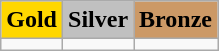<table class="wikitable">
<tr>
<td align=center style="background:gold;"> <strong>Gold</strong></td>
<td align=center style="background:silver;"> <strong>Silver</strong></td>
<td align=center style="background:#cc9966;"> <strong>Bronze</strong></td>
</tr>
<tr>
<td></td>
<td></td>
<td></td>
</tr>
</table>
